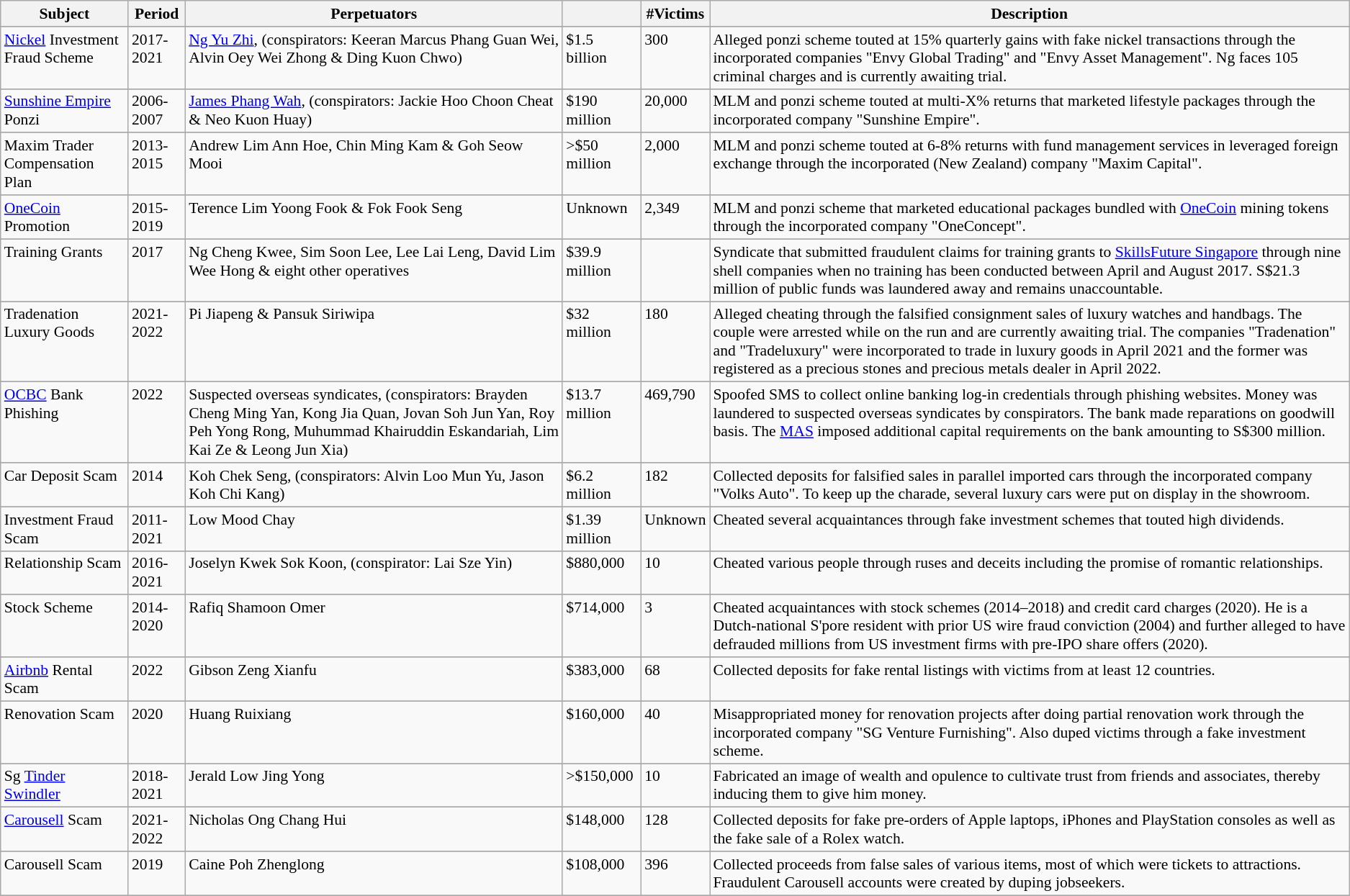<table class="wikitable" style="font-size:90%">
<tr>
<th scope=col>Subject</th>
<th scope=col>Period</th>
<th scope=col>Perpetuators</th>
<th scope=col></th>
<th scope=col>#Victims</th>
<th scope=col>Description</th>
</tr>
<tr>
</tr>
<tr style="vertical-align: top;">
<td><a href='#'>Nickel</a> Investment Fraud Scheme</td>
<td>2017-2021</td>
<td><a href='#'>Ng Yu Zhi</a>, (conspirators: Keeran Marcus Phang Guan Wei, Alvin Oey Wei Zhong & Ding Kuon Chwo)</td>
<td>$1.5 billion</td>
<td>300</td>
<td>Alleged ponzi scheme touted at 15% quarterly gains with fake nickel transactions through the incorporated companies "Envy Global Trading" and "Envy Asset Management". Ng faces 105 criminal charges and is currently awaiting trial.</td>
</tr>
<tr>
</tr>
<tr style="vertical-align: top;">
<td><a href='#'>Sunshine Empire</a> Ponzi</td>
<td>2006-2007</td>
<td><a href='#'>James Phang Wah</a>, (conspirators: Jackie Hoo Choon Cheat & Neo Kuon Huay)</td>
<td>$190 million</td>
<td>20,000</td>
<td>MLM and ponzi scheme touted at multi-X% returns that marketed lifestyle packages through the incorporated company "Sunshine Empire".</td>
</tr>
<tr>
</tr>
<tr style="vertical-align: top;">
<td>Maxim Trader Compensation Plan</td>
<td>2013-2015</td>
<td>Andrew Lim Ann Hoe, Chin Ming Kam & Goh Seow Mooi</td>
<td>>$50 million</td>
<td>2,000</td>
<td>MLM and ponzi scheme touted at 6-8% returns with fund management services in leveraged foreign exchange through the incorporated (New Zealand) company "Maxim Capital".</td>
</tr>
<tr>
</tr>
<tr style="vertical-align: top;">
<td><a href='#'>OneCoin</a> Promotion</td>
<td>2015-2019</td>
<td>Terence Lim Yoong Fook & Fok Fook Seng</td>
<td>Unknown</td>
<td>2,349</td>
<td>MLM and ponzi scheme that marketed educational packages bundled with <a href='#'>OneCoin</a> mining tokens through the incorporated company "OneConcept".</td>
</tr>
<tr>
</tr>
<tr style="vertical-align: top;">
<td>Training Grants</td>
<td>2017</td>
<td>Ng Cheng Kwee, Sim Soon Lee, Lee Lai Leng, David Lim Wee Hong & eight other operatives</td>
<td>$39.9 million</td>
<td></td>
<td>Syndicate that submitted fraudulent claims for training grants to <a href='#'>SkillsFuture Singapore</a> through nine shell companies when no training has been conducted between April and August 2017. S$21.3 million of public funds was laundered away and remains unaccountable.</td>
</tr>
<tr>
</tr>
<tr style="vertical-align: top;">
<td>Tradenation Luxury Goods</td>
<td>2021-2022</td>
<td>Pi Jiapeng & Pansuk Siriwipa</td>
<td>$32 million</td>
<td>180</td>
<td>Alleged cheating through the falsified consignment sales of luxury watches and handbags. The couple were arrested while on the run and are currently awaiting trial. The companies "Tradenation" and "Tradeluxury" were incorporated to trade in luxury goods in April 2021 and the former was registered as a precious stones and precious metals dealer in April 2022.</td>
</tr>
<tr>
</tr>
<tr style="vertical-align: top;">
<td><a href='#'>OCBC</a> Bank Phishing</td>
<td>2022</td>
<td>Suspected overseas syndicates, (conspirators: Brayden Cheng Ming Yan, Kong Jia Quan, Jovan Soh Jun Yan, Roy Peh Yong Rong, Muhummad Khairuddin Eskandariah, Lim Kai Ze & Leong Jun Xia)</td>
<td>$13.7 million</td>
<td>469,790</td>
<td>Spoofed SMS to collect online banking log-in credentials through phishing websites. Money was laundered to suspected overseas syndicates by conspirators. The bank made reparations on goodwill basis. The <a href='#'>MAS</a> imposed additional capital requirements on the bank amounting to S$300 million.</td>
</tr>
<tr>
</tr>
<tr style="vertical-align: top;">
<td>Car Deposit Scam</td>
<td>2014</td>
<td>Koh Chek Seng, (conspirators: Alvin Loo Mun Yu, Jason Koh Chi Kang)</td>
<td>$6.2 million</td>
<td>182</td>
<td>Collected deposits for falsified sales in parallel imported cars through the incorporated company "Volks Auto". To keep up the charade, several luxury cars were put on display in the showroom.</td>
</tr>
<tr>
</tr>
<tr style="vertical-align: top;">
<td>Investment Fraud Scam</td>
<td>2011-2021</td>
<td>Low Mood Chay</td>
<td>$1.39 million</td>
<td>Unknown</td>
<td>Cheated several acquaintances through fake investment schemes that touted high dividends.</td>
</tr>
<tr>
</tr>
<tr style="vertical-align: top;">
<td>Relationship Scam</td>
<td>2016-2021</td>
<td>Joselyn Kwek Sok Koon, (conspirator: Lai Sze Yin)</td>
<td>$880,000</td>
<td>10</td>
<td>Cheated various people through ruses and deceits including the promise of romantic relationships.</td>
</tr>
<tr>
</tr>
<tr style="vertical-align: top;">
<td>Stock Scheme</td>
<td>2014-2020</td>
<td>Rafiq Shamoon Omer</td>
<td>$714,000</td>
<td>3</td>
<td>Cheated acquaintances with stock schemes (2014–2018) and credit card charges (2020). He is a Dutch-national S'pore resident with prior US wire fraud conviction (2004) and further alleged to have defrauded millions from US investment firms with pre-IPO share offers (2020).</td>
</tr>
<tr>
</tr>
<tr style="vertical-align: top;">
<td><a href='#'>Airbnb</a> Rental Scam</td>
<td>2022</td>
<td>Gibson Zeng Xianfu</td>
<td>$383,000</td>
<td>68</td>
<td>Collected deposits for fake rental listings with victims from at least 12 countries.</td>
</tr>
<tr>
</tr>
<tr style="vertical-align: top;">
<td>Renovation Scam</td>
<td>2020</td>
<td>Huang Ruixiang</td>
<td>$160,000</td>
<td>40</td>
<td>Misappropriated money for renovation projects after doing partial renovation work through the incorporated company "SG Venture Furnishing". Also duped victims through a fake investment scheme.</td>
</tr>
<tr>
</tr>
<tr style="vertical-align: top;">
<td>Sg <a href='#'>Tinder Swindler</a></td>
<td>2018-2021</td>
<td>Jerald Low Jing Yong</td>
<td>>$150,000</td>
<td>10</td>
<td>Fabricated an image of wealth and opulence to cultivate trust from friends and associates, thereby inducing them to give him money.</td>
</tr>
<tr>
</tr>
<tr style="vertical-align: top;">
<td><a href='#'>Carousell</a> Scam</td>
<td>2021-2022</td>
<td>Nicholas Ong Chang Hui</td>
<td>$148,000</td>
<td>128</td>
<td>Collected deposits for fake pre-orders of Apple laptops, iPhones and PlayStation consoles as well as the fake sale of a Rolex watch.</td>
</tr>
<tr>
</tr>
<tr style="vertical-align: top;">
<td>Carousell Scam</td>
<td>2019</td>
<td>Caine Poh Zhenglong</td>
<td>$108,000</td>
<td>396</td>
<td>Collected proceeds from false sales of various items, most of which were tickets to attractions. Fraudulent Carousell accounts were created by duping jobseekers.</td>
</tr>
<tr>
</tr>
</table>
